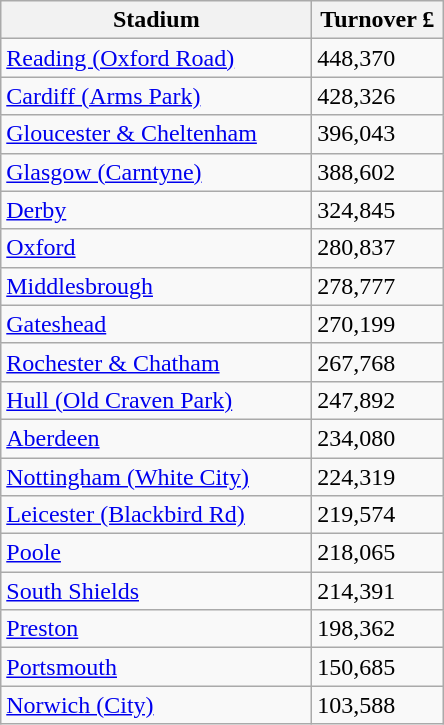<table class="wikitable">
<tr>
<th width=200>Stadium</th>
<th width=80>Turnover £</th>
</tr>
<tr>
<td><a href='#'>Reading (Oxford Road)</a></td>
<td>448,370</td>
</tr>
<tr>
<td><a href='#'>Cardiff (Arms Park)</a></td>
<td>428,326</td>
</tr>
<tr>
<td><a href='#'>Gloucester & Cheltenham</a></td>
<td>396,043</td>
</tr>
<tr>
<td><a href='#'>Glasgow (Carntyne)</a></td>
<td>388,602</td>
</tr>
<tr>
<td><a href='#'>Derby</a></td>
<td>324,845</td>
</tr>
<tr>
<td><a href='#'>Oxford</a></td>
<td>280,837</td>
</tr>
<tr>
<td><a href='#'>Middlesbrough</a></td>
<td>278,777</td>
</tr>
<tr>
<td><a href='#'>Gateshead</a></td>
<td>270,199</td>
</tr>
<tr>
<td><a href='#'>Rochester & Chatham</a></td>
<td>267,768</td>
</tr>
<tr>
<td><a href='#'>Hull (Old Craven Park)</a></td>
<td>247,892</td>
</tr>
<tr>
<td><a href='#'>Aberdeen</a></td>
<td>234,080</td>
</tr>
<tr>
<td><a href='#'>Nottingham (White City)</a></td>
<td>224,319</td>
</tr>
<tr>
<td><a href='#'>Leicester (Blackbird Rd)</a></td>
<td>219,574</td>
</tr>
<tr>
<td><a href='#'>Poole</a></td>
<td>218,065</td>
</tr>
<tr>
<td><a href='#'>South Shields</a></td>
<td>214,391</td>
</tr>
<tr>
<td><a href='#'>Preston</a></td>
<td>198,362</td>
</tr>
<tr>
<td><a href='#'>Portsmouth</a></td>
<td>150,685</td>
</tr>
<tr>
<td><a href='#'>Norwich (City)</a></td>
<td>103,588</td>
</tr>
</table>
